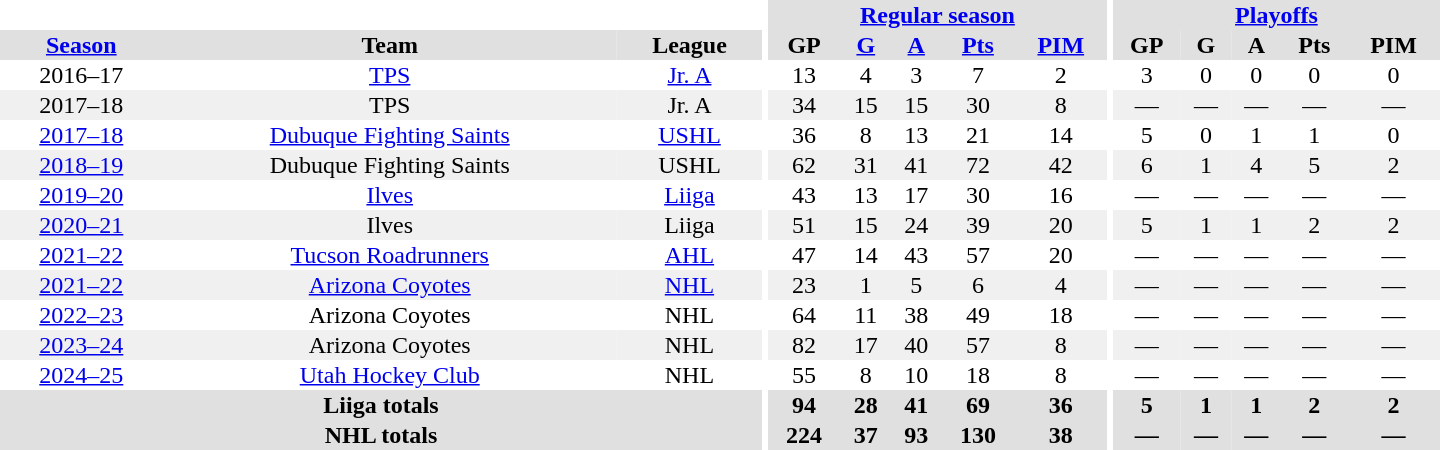<table border="0" cellpadding="1" cellspacing="0" style="text-align:center; width:60em">
<tr bgcolor="#e0e0e0">
<th colspan="3" bgcolor="#ffffff"></th>
<th rowspan="99" bgcolor="#ffffff"></th>
<th colspan="5"><a href='#'>Regular season</a></th>
<th rowspan="99" bgcolor="#ffffff"></th>
<th colspan="5"><a href='#'>Playoffs</a></th>
</tr>
<tr bgcolor="#e0e0e0">
<th><a href='#'>Season</a></th>
<th>Team</th>
<th>League</th>
<th>GP</th>
<th><a href='#'>G</a></th>
<th><a href='#'>A</a></th>
<th><a href='#'>Pts</a></th>
<th><a href='#'>PIM</a></th>
<th>GP</th>
<th>G</th>
<th>A</th>
<th>Pts</th>
<th>PIM</th>
</tr>
<tr>
<td>2016–17</td>
<td><a href='#'>TPS</a></td>
<td><a href='#'>Jr. A</a></td>
<td>13</td>
<td>4</td>
<td>3</td>
<td>7</td>
<td>2</td>
<td>3</td>
<td>0</td>
<td>0</td>
<td>0</td>
<td>0</td>
</tr>
<tr bgcolor="#f0f0f0">
<td>2017–18</td>
<td>TPS</td>
<td>Jr. A</td>
<td>34</td>
<td>15</td>
<td>15</td>
<td>30</td>
<td>8</td>
<td>—</td>
<td>—</td>
<td>—</td>
<td>—</td>
<td>—</td>
</tr>
<tr>
<td><a href='#'>2017–18</a></td>
<td><a href='#'>Dubuque Fighting Saints</a></td>
<td><a href='#'>USHL</a></td>
<td>36</td>
<td>8</td>
<td>13</td>
<td>21</td>
<td>14</td>
<td>5</td>
<td>0</td>
<td>1</td>
<td>1</td>
<td>0</td>
</tr>
<tr bgcolor="#f0f0f0">
<td><a href='#'>2018–19</a></td>
<td>Dubuque Fighting Saints</td>
<td>USHL</td>
<td>62</td>
<td>31</td>
<td>41</td>
<td>72</td>
<td>42</td>
<td>6</td>
<td>1</td>
<td>4</td>
<td>5</td>
<td>2</td>
</tr>
<tr>
<td><a href='#'>2019–20</a></td>
<td><a href='#'>Ilves</a></td>
<td><a href='#'>Liiga</a></td>
<td>43</td>
<td>13</td>
<td>17</td>
<td>30</td>
<td>16</td>
<td>—</td>
<td>—</td>
<td>—</td>
<td>—</td>
<td>—</td>
</tr>
<tr bgcolor="#f0f0f0">
<td><a href='#'>2020–21</a></td>
<td>Ilves</td>
<td>Liiga</td>
<td>51</td>
<td>15</td>
<td>24</td>
<td>39</td>
<td>20</td>
<td>5</td>
<td>1</td>
<td>1</td>
<td>2</td>
<td>2</td>
</tr>
<tr>
<td><a href='#'>2021–22</a></td>
<td><a href='#'>Tucson Roadrunners</a></td>
<td><a href='#'>AHL</a></td>
<td>47</td>
<td>14</td>
<td>43</td>
<td>57</td>
<td>20</td>
<td>—</td>
<td>—</td>
<td>—</td>
<td>—</td>
<td>—</td>
</tr>
<tr bgcolor="#f0f0f0">
<td><a href='#'>2021–22</a></td>
<td><a href='#'>Arizona Coyotes</a></td>
<td><a href='#'>NHL</a></td>
<td>23</td>
<td>1</td>
<td>5</td>
<td>6</td>
<td>4</td>
<td>—</td>
<td>—</td>
<td>—</td>
<td>—</td>
<td>—</td>
</tr>
<tr>
<td><a href='#'>2022–23</a></td>
<td>Arizona Coyotes</td>
<td>NHL</td>
<td>64</td>
<td>11</td>
<td>38</td>
<td>49</td>
<td>18</td>
<td>—</td>
<td>—</td>
<td>—</td>
<td>—</td>
<td>—</td>
</tr>
<tr bgcolor="#f0f0f0">
<td><a href='#'>2023–24</a></td>
<td>Arizona Coyotes</td>
<td>NHL</td>
<td>82</td>
<td>17</td>
<td>40</td>
<td>57</td>
<td>8</td>
<td>—</td>
<td>—</td>
<td>—</td>
<td>—</td>
<td>—</td>
</tr>
<tr>
<td><a href='#'>2024–25</a></td>
<td><a href='#'>Utah Hockey Club</a></td>
<td>NHL</td>
<td>55</td>
<td>8</td>
<td>10</td>
<td>18</td>
<td>8</td>
<td>—</td>
<td>—</td>
<td>—</td>
<td>—</td>
<td>—</td>
</tr>
<tr bgcolor="#e0e0e0">
<th colspan="3">Liiga totals</th>
<th>94</th>
<th>28</th>
<th>41</th>
<th>69</th>
<th>36</th>
<th>5</th>
<th>1</th>
<th>1</th>
<th>2</th>
<th>2</th>
</tr>
<tr bgcolor="#e0e0e0">
<th colspan="3">NHL totals</th>
<th>224</th>
<th>37</th>
<th>93</th>
<th>130</th>
<th>38</th>
<th>—</th>
<th>—</th>
<th>—</th>
<th>—</th>
<th>—</th>
</tr>
</table>
